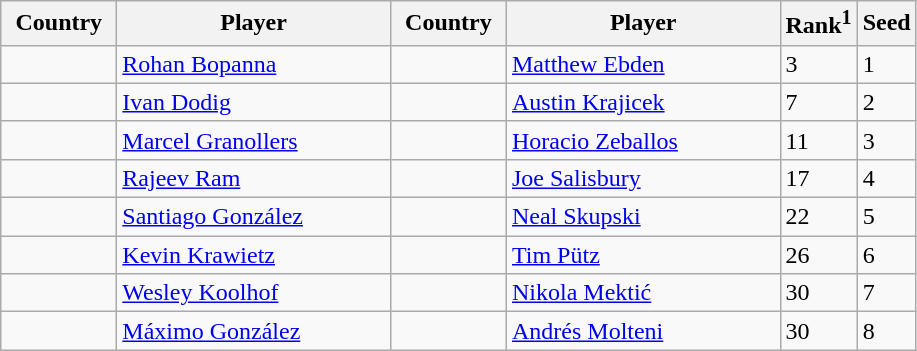<table class="sortable wikitable">
<tr>
<th width="70">Country</th>
<th width="175">Player</th>
<th width="70">Country</th>
<th width="175">Player</th>
<th>Rank<sup>1</sup></th>
<th>Seed</th>
</tr>
<tr>
<td></td>
<td><a href='#'>Rohan Bopanna</a></td>
<td></td>
<td><a href='#'>Matthew Ebden</a></td>
<td>3</td>
<td>1</td>
</tr>
<tr>
<td></td>
<td><a href='#'>Ivan Dodig</a></td>
<td></td>
<td><a href='#'>Austin Krajicek</a></td>
<td>7</td>
<td>2</td>
</tr>
<tr>
<td></td>
<td><a href='#'>Marcel Granollers</a></td>
<td></td>
<td><a href='#'>Horacio Zeballos</a></td>
<td>11</td>
<td>3</td>
</tr>
<tr>
<td></td>
<td><a href='#'>Rajeev Ram</a></td>
<td></td>
<td><a href='#'>Joe Salisbury</a></td>
<td>17</td>
<td>4</td>
</tr>
<tr>
<td></td>
<td><a href='#'>Santiago González</a></td>
<td></td>
<td><a href='#'>Neal Skupski</a></td>
<td>22</td>
<td>5</td>
</tr>
<tr>
<td></td>
<td><a href='#'>Kevin Krawietz</a></td>
<td></td>
<td><a href='#'>Tim Pütz</a></td>
<td>26</td>
<td>6</td>
</tr>
<tr>
<td></td>
<td><a href='#'>Wesley Koolhof</a></td>
<td></td>
<td><a href='#'>Nikola Mektić</a></td>
<td>30</td>
<td>7</td>
</tr>
<tr>
<td></td>
<td><a href='#'>Máximo González</a></td>
<td></td>
<td><a href='#'>Andrés Molteni</a></td>
<td>30</td>
<td>8</td>
</tr>
</table>
